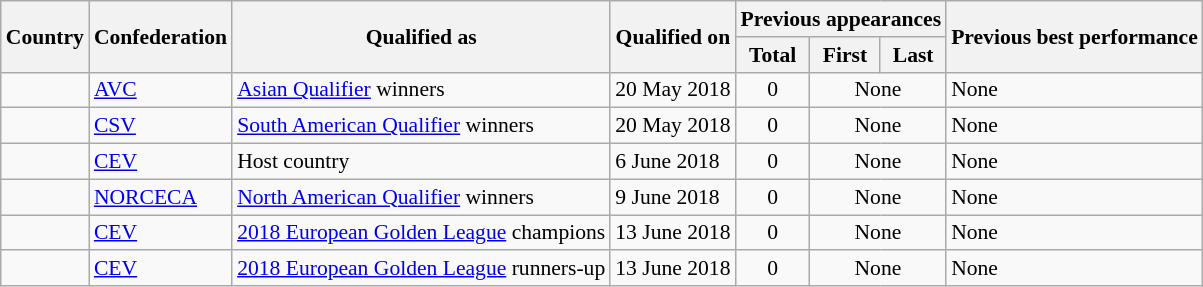<table class="wikitable sortable" style="font-size:90%">
<tr>
<th rowspan=2>Country</th>
<th rowspan=2>Confederation</th>
<th rowspan=2>Qualified as</th>
<th rowspan=2>Qualified on</th>
<th colspan=3>Previous appearances</th>
<th rowspan=2>Previous best performance</th>
</tr>
<tr>
<th>Total</th>
<th>First</th>
<th>Last</th>
</tr>
<tr>
<td></td>
<td><a href='#'>AVC</a></td>
<td> <a href='#'>Asian Qualifier</a> winners</td>
<td> 20 May 2018</td>
<td style="text-align:center">0</td>
<td colspan=2 style="text-align:center">None</td>
<td>None</td>
</tr>
<tr>
<td></td>
<td><a href='#'>CSV</a></td>
<td> <a href='#'>South American Qualifier</a> winners</td>
<td> 20 May 2018</td>
<td style="text-align:center">0</td>
<td colspan=2 style="text-align:center">None</td>
<td>None</td>
</tr>
<tr>
<td></td>
<td><a href='#'>CEV</a></td>
<td> Host country</td>
<td> 6 June 2018</td>
<td style="text-align:center">0</td>
<td colspan=2 style="text-align:center">None</td>
<td>None</td>
</tr>
<tr>
<td></td>
<td><a href='#'>NORCECA</a></td>
<td> <a href='#'>North American Qualifier</a> winners</td>
<td> 9 June 2018</td>
<td style="text-align:center">0</td>
<td colspan=2 style="text-align:center">None</td>
<td>None</td>
</tr>
<tr>
<td></td>
<td><a href='#'>CEV</a></td>
<td> <a href='#'>2018 European Golden League</a> champions</td>
<td> 13 June 2018</td>
<td style="text-align:center">0</td>
<td colspan=2 style="text-align:center">None</td>
<td>None</td>
</tr>
<tr>
<td></td>
<td><a href='#'>CEV</a></td>
<td> <a href='#'>2018 European Golden League</a> runners-up</td>
<td> 13 June 2018</td>
<td style="text-align:center">0</td>
<td colspan=2 style="text-align:center">None</td>
<td>None</td>
</tr>
</table>
